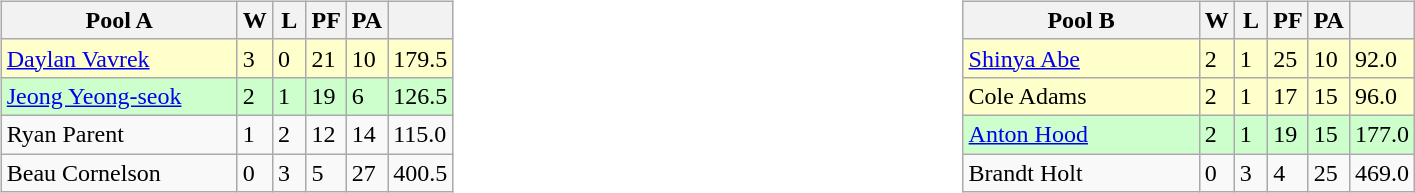<table>
<tr>
<td valign=top width=10%><br><table class=wikitable>
<tr>
<th width=150>Pool A</th>
<th width=15>W</th>
<th width=15>L</th>
<th width=15>PF</th>
<th width=15>PA</th>
<th width=20></th>
</tr>
<tr bgcolor=#ffffcc>
<td> <a href='#'>Daylan Vavrek</a></td>
<td>3</td>
<td>0</td>
<td>21</td>
<td>10</td>
<td>179.5</td>
</tr>
<tr bgcolor=#ccffcc>
<td> <a href='#'>Jeong Yeong-seok</a></td>
<td>2</td>
<td>1</td>
<td>19</td>
<td>6</td>
<td>126.5</td>
</tr>
<tr>
<td> Ryan Parent</td>
<td>1</td>
<td>2</td>
<td>12</td>
<td>14</td>
<td>115.0</td>
</tr>
<tr>
<td> Beau Cornelson</td>
<td>0</td>
<td>3</td>
<td>5</td>
<td>27</td>
<td>400.5</td>
</tr>
</table>
</td>
<td valign=top width=10%><br><table class=wikitable>
<tr>
<th width=150>Pool B</th>
<th width=15>W</th>
<th width=15>L</th>
<th width=15>PF</th>
<th width=15>PA</th>
<th width=20></th>
</tr>
<tr bgcolor=#ffffcc>
<td> <a href='#'>Shinya Abe</a></td>
<td>2</td>
<td>1</td>
<td>25</td>
<td>10</td>
<td>92.0</td>
</tr>
<tr bgcolor=#ffffcc>
<td> Cole Adams</td>
<td>2</td>
<td>1</td>
<td>17</td>
<td>15</td>
<td>96.0</td>
</tr>
<tr bgcolor=#ccffcc>
<td> <a href='#'>Anton Hood</a></td>
<td>2</td>
<td>1</td>
<td>19</td>
<td>15</td>
<td>177.0</td>
</tr>
<tr>
<td> Brandt Holt</td>
<td>0</td>
<td>3</td>
<td>4</td>
<td>25</td>
<td>469.0</td>
</tr>
</table>
</td>
</tr>
</table>
